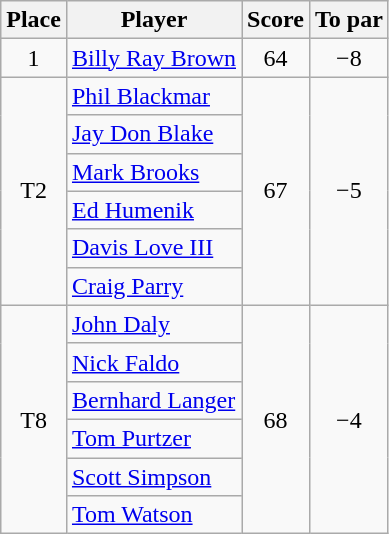<table class="wikitable">
<tr>
<th>Place</th>
<th>Player</th>
<th>Score</th>
<th>To par</th>
</tr>
<tr>
<td align=center>1</td>
<td> <a href='#'>Billy Ray Brown</a></td>
<td align=center>64</td>
<td align=center>−8</td>
</tr>
<tr>
<td rowspan=6 align=center>T2</td>
<td> <a href='#'>Phil Blackmar</a></td>
<td rowspan=6 align=center>67</td>
<td rowspan=6 align=center>−5</td>
</tr>
<tr>
<td> <a href='#'>Jay Don Blake</a></td>
</tr>
<tr>
<td> <a href='#'>Mark Brooks</a></td>
</tr>
<tr>
<td> <a href='#'>Ed Humenik</a></td>
</tr>
<tr>
<td> <a href='#'>Davis Love III</a></td>
</tr>
<tr>
<td> <a href='#'>Craig Parry</a></td>
</tr>
<tr>
<td rowspan=6 align=center>T8</td>
<td> <a href='#'>John Daly</a></td>
<td rowspan=6 align=center>68</td>
<td rowspan=6 align=center>−4</td>
</tr>
<tr>
<td> <a href='#'>Nick Faldo</a></td>
</tr>
<tr>
<td> <a href='#'>Bernhard Langer</a></td>
</tr>
<tr>
<td> <a href='#'>Tom Purtzer</a></td>
</tr>
<tr>
<td> <a href='#'>Scott Simpson</a></td>
</tr>
<tr>
<td> <a href='#'>Tom Watson</a></td>
</tr>
</table>
